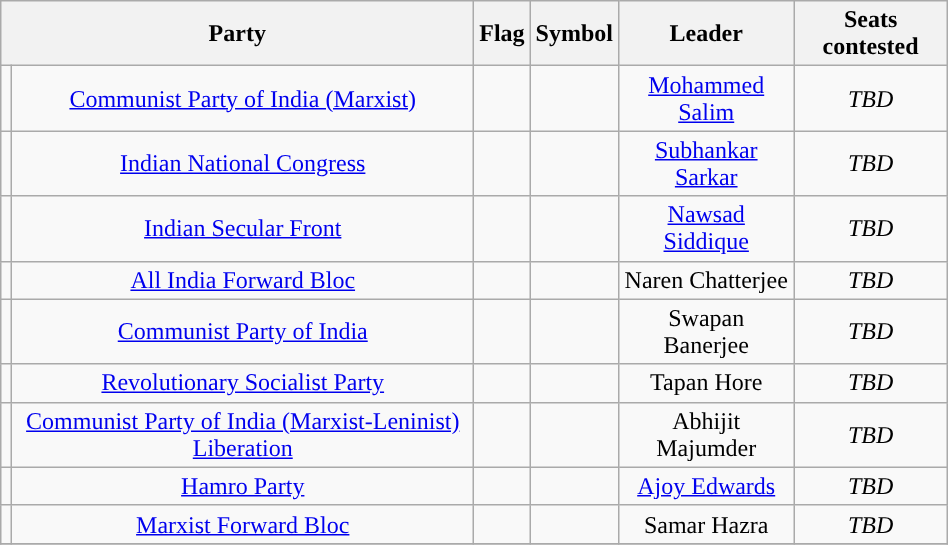<table class="wikitable" width="50%" style="text-align:center;">
<tr>
<th colspan="2">Party</th>
<th>Flag</th>
<th>Symbol</th>
<th>Leader</th>
<th>Seats contested</th>
</tr>
<tr>
<td style="background-color: "></td>
<td><a href='#'>Communist Party of India (Marxist)</a></td>
<td></td>
<td></td>
<td><a href='#'>Mohammed Salim</a></td>
<td><em>TBD</em></td>
</tr>
<tr>
<td style="background-color:"></td>
<td><a href='#'>Indian National Congress</a></td>
<td></td>
<td></td>
<td><a href='#'>Subhankar Sarkar</a></td>
<td><em>TBD</em></td>
</tr>
<tr>
<td style="background-color:"></td>
<td><a href='#'>Indian Secular Front</a></td>
<td></td>
<td></td>
<td><a href='#'>Nawsad Siddique</a></td>
<td><em>TBD</em></td>
</tr>
<tr>
<td style="background-color:"></td>
<td><a href='#'>All India Forward Bloc</a></td>
<td></td>
<td></td>
<td>Naren Chatterjee</td>
<td><em>TBD</em></td>
</tr>
<tr>
<td style="background-color:"></td>
<td><a href='#'>Communist Party of India</a></td>
<td></td>
<td></td>
<td>Swapan Banerjee</td>
<td><em>TBD</em></td>
</tr>
<tr>
<td style="background-color:"></td>
<td><a href='#'>Revolutionary Socialist Party</a></td>
<td></td>
<td></td>
<td>Tapan Hore</td>
<td><em>TBD</em></td>
</tr>
<tr>
<td style="background-color:"></td>
<td><a href='#'>Communist Party of India (Marxist-Leninist) Liberation</a></td>
<td></td>
<td></td>
<td>Abhijit Majumder</td>
<td><em>TBD</em></td>
</tr>
<tr>
<td style="background-color:"></td>
<td><a href='#'>Hamro Party</a></td>
<td></td>
<td></td>
<td><a href='#'>Ajoy Edwards</a></td>
<td><em>TBD</em></td>
</tr>
<tr>
<td style="background-color: "></td>
<td><a href='#'>Marxist Forward Bloc</a></td>
<td></td>
<td></td>
<td>Samar Hazra</td>
<td><em>TBD</em></td>
</tr>
<tr>
</tr>
</table>
